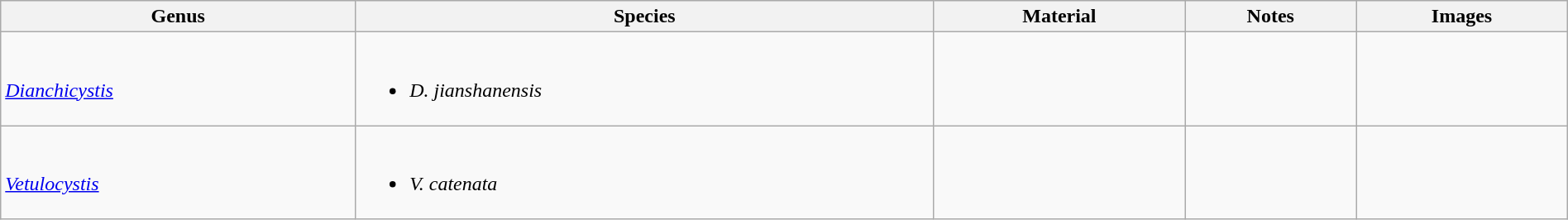<table class="wikitable" style="margin:auto;width:100%;">
<tr>
<th>Genus</th>
<th>Species</th>
<th>Material</th>
<th>Notes</th>
<th>Images</th>
</tr>
<tr>
<td><br><em><a href='#'>Dianchicystis</a></em></td>
<td><br><ul><li><em>D. jianshanensis</em></li></ul></td>
<td></td>
<td></td>
<td></td>
</tr>
<tr>
<td><br><em><a href='#'>Vetulocystis</a></em></td>
<td><br><ul><li><em>V. catenata</em></li></ul></td>
<td></td>
<td></td>
<td></td>
</tr>
</table>
